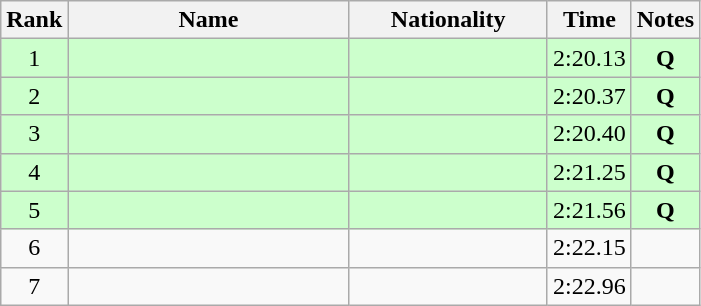<table class="wikitable sortable" style="text-align:center">
<tr>
<th>Rank</th>
<th style="width:180px">Name</th>
<th style="width:125px">Nationality</th>
<th>Time</th>
<th>Notes</th>
</tr>
<tr style="background:#cfc;">
<td>1</td>
<td style="text-align:left;"></td>
<td style="text-align:left;"></td>
<td>2:20.13</td>
<td><strong>Q</strong></td>
</tr>
<tr style="background:#cfc;">
<td>2</td>
<td style="text-align:left;"></td>
<td style="text-align:left;"></td>
<td>2:20.37</td>
<td><strong>Q</strong></td>
</tr>
<tr style="background:#cfc;">
<td>3</td>
<td style="text-align:left;"></td>
<td style="text-align:left;"></td>
<td>2:20.40</td>
<td><strong>Q</strong></td>
</tr>
<tr style="background:#cfc;">
<td>4</td>
<td style="text-align:left;"></td>
<td style="text-align:left;"></td>
<td>2:21.25</td>
<td><strong>Q</strong></td>
</tr>
<tr style="background:#cfc;">
<td>5</td>
<td style="text-align:left;"></td>
<td style="text-align:left;"></td>
<td>2:21.56</td>
<td><strong>Q</strong></td>
</tr>
<tr>
<td>6</td>
<td style="text-align:left;"></td>
<td style="text-align:left;"></td>
<td>2:22.15</td>
<td></td>
</tr>
<tr>
<td>7</td>
<td style="text-align:left;"></td>
<td style="text-align:left;"></td>
<td>2:22.96</td>
<td></td>
</tr>
</table>
